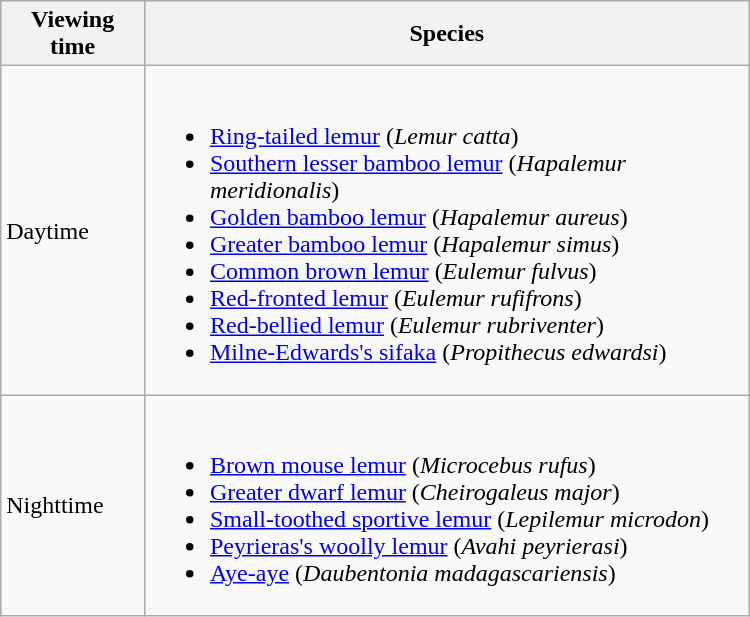<table class="wikitable" style="margin: 1em auto 1em auto" border="1" width="500pt">
<tr ″>
<th>Viewing time</th>
<th>Species</th>
</tr>
<tr>
<td>Daytime</td>
<td><br><ul><li><a href='#'>Ring-tailed lemur</a> (<em>Lemur catta</em>)</li><li><a href='#'>Southern lesser bamboo lemur</a> (<em>Hapalemur meridionalis</em>)</li><li><a href='#'>Golden bamboo lemur</a> (<em>Hapalemur aureus</em>)</li><li><a href='#'>Greater bamboo lemur</a> (<em>Hapalemur simus</em>)</li><li><a href='#'>Common brown lemur</a> (<em>Eulemur fulvus</em>)</li><li><a href='#'>Red-fronted lemur</a> (<em>Eulemur rufifrons</em>)</li><li><a href='#'>Red-bellied lemur</a> (<em>Eulemur rubriventer</em>)</li><li><a href='#'>Milne-Edwards's sifaka</a> (<em>Propithecus edwardsi</em>)</li></ul></td>
</tr>
<tr>
<td>Nighttime</td>
<td><br><ul><li><a href='#'>Brown mouse lemur</a> (<em>Microcebus rufus</em>)</li><li><a href='#'>Greater dwarf lemur</a> (<em>Cheirogaleus major</em>)</li><li><a href='#'>Small-toothed sportive lemur</a> (<em>Lepilemur microdon</em>)</li><li><a href='#'>Peyrieras's woolly lemur</a> (<em>Avahi peyrierasi</em>)</li><li><a href='#'>Aye-aye</a> (<em>Daubentonia madagascariensis</em>)</li></ul></td>
</tr>
</table>
